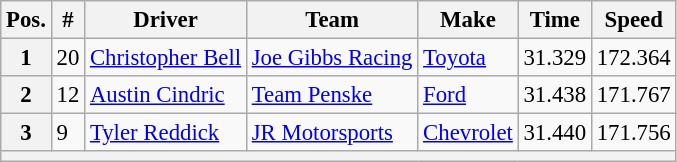<table class="wikitable" style="font-size: 95%;">
<tr>
<th>Pos.</th>
<th>#</th>
<th>Driver</th>
<th>Team</th>
<th>Make</th>
<th>Time</th>
<th>Speed</th>
</tr>
<tr>
<th>1</th>
<td>20</td>
<td><a href='#'>Christopher Bell</a></td>
<td><a href='#'>Joe Gibbs Racing</a></td>
<td><a href='#'>Toyota</a></td>
<td>31.329</td>
<td>172.364</td>
</tr>
<tr>
<th>2</th>
<td>12</td>
<td><a href='#'>Austin Cindric</a></td>
<td><a href='#'>Team Penske</a></td>
<td><a href='#'>Ford</a></td>
<td>31.438</td>
<td>171.767</td>
</tr>
<tr>
<th>3</th>
<td>9</td>
<td><a href='#'>Tyler Reddick</a></td>
<td><a href='#'>JR Motorsports</a></td>
<td><a href='#'>Chevrolet</a></td>
<td>31.440</td>
<td>171.756</td>
</tr>
<tr>
<th colspan="7"></th>
</tr>
</table>
